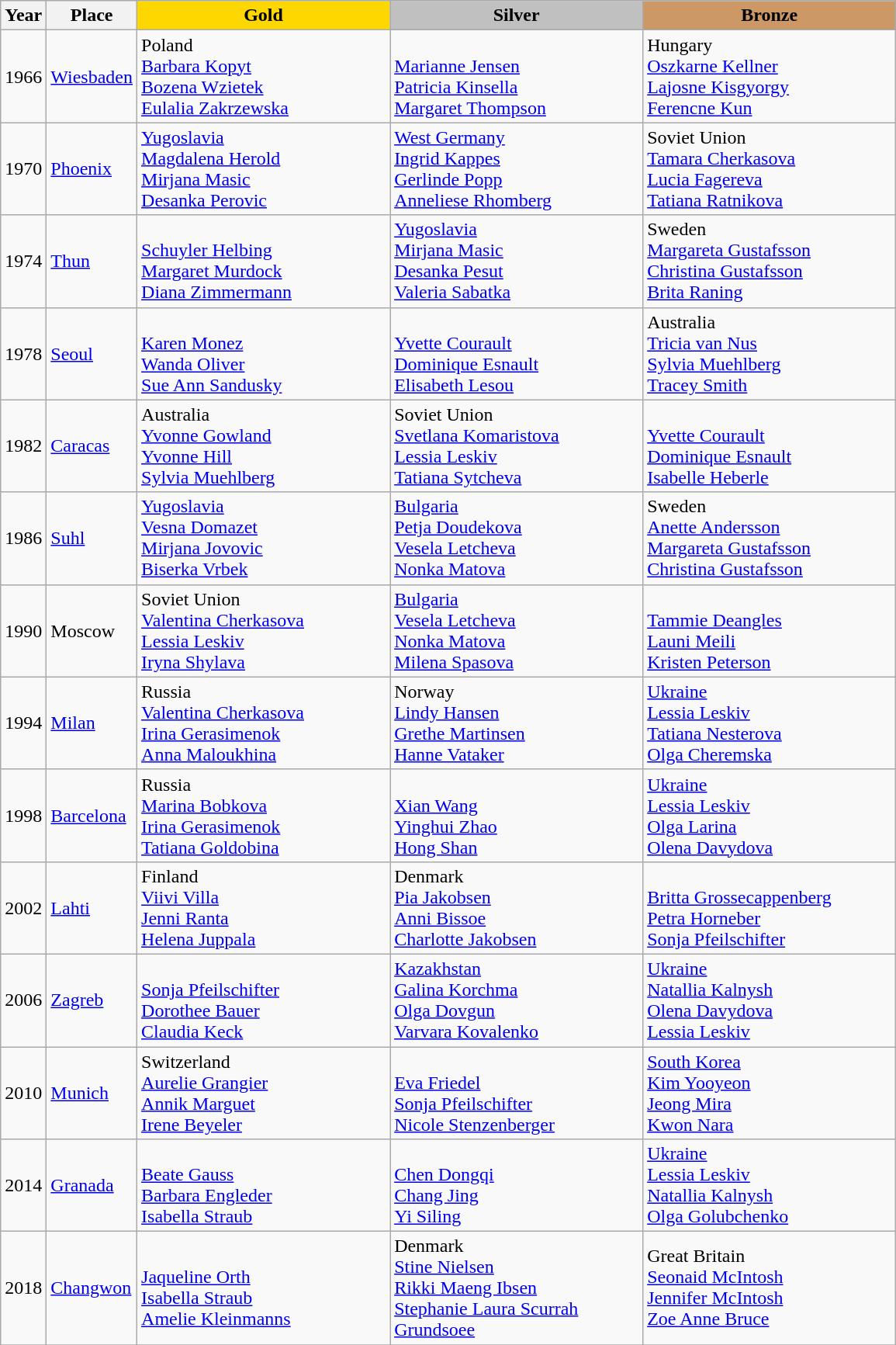<table class="wikitable">
<tr>
<th>Year</th>
<th>Place</th>
<th style="background:gold"    width="210">Gold</th>
<th style="background:silver"  width="210">Silver</th>
<th style="background:#cc9966" width="210">Bronze</th>
</tr>
<tr>
<td>1966</td>
<td> <a href='#'>Wiesbaden</a></td>
<td> Poland<br><a href='#'>Barbara Kopyt</a><br><a href='#'>Bozena Wzietek</a><br><a href='#'>Eulalia Zakrzewska</a></td>
<td><br><a href='#'>Marianne Jensen</a><br><a href='#'>Patricia Kinsella</a><br><a href='#'>Margaret Thompson</a></td>
<td> Hungary<br><a href='#'>Oszkarne Kellner</a><br><a href='#'>Lajosne Kisgyorgy</a><br><a href='#'>Ferencne Kun</a></td>
</tr>
<tr>
<td>1970</td>
<td> <a href='#'>Phoenix</a></td>
<td> <a href='#'>Yugoslavia</a><br><a href='#'>Magdalena Herold</a><br><a href='#'>Mirjana Masic</a><br><a href='#'>Desanka Perovic</a></td>
<td> <a href='#'>West Germany</a><br><a href='#'>Ingrid Kappes</a><br><a href='#'>Gerlinde Popp</a><br><a href='#'>Anneliese Rhomberg</a></td>
<td> Soviet Union<br><a href='#'>Tamara Cherkasova</a><br><a href='#'>Lucia Fagereva</a><br><a href='#'>Tatiana Ratnikova</a></td>
</tr>
<tr>
<td>1974</td>
<td> <a href='#'>Thun</a></td>
<td><br><a href='#'>Schuyler Helbing</a><br><a href='#'>Margaret Murdock</a><br><a href='#'>Diana Zimmermann</a></td>
<td> <a href='#'>Yugoslavia</a><br><a href='#'>Mirjana Masic</a><br><a href='#'>Desanka Pesut</a><br><a href='#'>Valeria Sabatka</a></td>
<td> Sweden<br><a href='#'>Margareta Gustafsson</a><br><a href='#'>Christina Gustafsson</a><br><a href='#'>Brita Raning</a></td>
</tr>
<tr>
<td>1978</td>
<td> <a href='#'>Seoul</a></td>
<td><br><a href='#'>Karen Monez</a><br><a href='#'>Wanda Oliver</a><br><a href='#'>Sue Ann Sandusky</a></td>
<td><br><a href='#'>Yvette Courault</a><br><a href='#'>Dominique Esnault</a><br><a href='#'>Elisabeth Lesou</a></td>
<td> Australia<br><a href='#'>Tricia van Nus</a><br><a href='#'>Sylvia Muehlberg</a><br><a href='#'>Tracey Smith</a></td>
</tr>
<tr>
<td>1982</td>
<td> <a href='#'>Caracas</a></td>
<td> Australia<br><a href='#'>Yvonne Gowland</a><br><a href='#'>Yvonne Hill</a><br><a href='#'>Sylvia Muehlberg</a></td>
<td> Soviet Union<br><a href='#'>Svetlana Komaristova</a><br><a href='#'>Lessia Leskiv</a><br><a href='#'>Tatiana Sytcheva</a></td>
<td><br><a href='#'>Yvette Courault</a><br><a href='#'>Dominique Esnault</a><br><a href='#'>Isabelle Heberle</a></td>
</tr>
<tr>
<td>1986</td>
<td> <a href='#'>Suhl</a></td>
<td> <a href='#'>Yugoslavia</a><br><a href='#'>Vesna Domazet</a><br><a href='#'>Mirjana Jovovic</a><br><a href='#'>Biserka Vrbek</a></td>
<td> <a href='#'>Bulgaria</a><br><a href='#'>Petja Doudekova</a><br><a href='#'>Vesela Letcheva</a><br><a href='#'>Nonka Matova</a></td>
<td> Sweden<br><a href='#'>Anette Andersson</a><br><a href='#'>Margareta Gustafsson</a><br><a href='#'>Christina Gustafsson</a></td>
</tr>
<tr>
<td>1990</td>
<td> Moscow</td>
<td> Soviet Union<br><a href='#'>Valentina Cherkasova</a><br><a href='#'>Lessia Leskiv</a><br><a href='#'>Iryna Shylava</a></td>
<td> <a href='#'>Bulgaria</a><br><a href='#'>Vesela Letcheva</a><br><a href='#'>Nonka Matova</a><br><a href='#'>Milena Spasova</a></td>
<td><br><a href='#'>Tammie Deangles</a><br><a href='#'>Launi Meili</a><br><a href='#'>Kristen Peterson</a></td>
</tr>
<tr>
<td>1994</td>
<td> <a href='#'>Milan</a></td>
<td> Russia<br><a href='#'>Valentina Cherkasova</a><br><a href='#'>Irina Gerasimenok</a><br><a href='#'>Anna Maloukhina</a></td>
<td> Norway<br><a href='#'>Lindy Hansen</a><br><a href='#'>Grethe Martinsen</a><br><a href='#'>Hanne Vataker</a></td>
<td> <a href='#'>Ukraine</a><br><a href='#'>Lessia Leskiv</a><br><a href='#'>Tatiana Nesterova</a><br><a href='#'>Olga Cheremska</a></td>
</tr>
<tr>
<td>1998</td>
<td> <a href='#'>Barcelona</a></td>
<td> Russia<br><a href='#'>Marina Bobkova</a><br><a href='#'>Irina Gerasimenok</a><br><a href='#'>Tatiana Goldobina</a></td>
<td><br><a href='#'>Xian Wang</a><br><a href='#'>Yinghui Zhao</a><br><a href='#'>Hong Shan</a></td>
<td> <a href='#'>Ukraine</a><br><a href='#'>Lessia Leskiv</a><br><a href='#'>Olga Larina</a><br><a href='#'>Olena Davydova</a></td>
</tr>
<tr>
<td>2002</td>
<td> <a href='#'>Lahti</a></td>
<td> Finland<br><a href='#'>Viivi Villa</a><br><a href='#'>Jenni Ranta</a><br><a href='#'>Helena Juppala</a></td>
<td> Denmark<br><a href='#'>Pia Jakobsen</a><br><a href='#'>Anni Bissoe</a><br><a href='#'>Charlotte Jakobsen</a></td>
<td><br><a href='#'>Britta Grossecappenberg</a><br><a href='#'>Petra Horneber</a><br><a href='#'>Sonja Pfeilschifter</a></td>
</tr>
<tr>
<td>2006</td>
<td> <a href='#'>Zagreb</a></td>
<td><br><a href='#'>Sonja Pfeilschifter</a><br><a href='#'>Dorothee Bauer</a><br><a href='#'>Claudia Keck</a></td>
<td> <a href='#'>Kazakhstan</a><br><a href='#'>Galina Korchma</a><br><a href='#'>Olga Dovgun</a><br><a href='#'>Varvara Kovalenko</a></td>
<td> <a href='#'>Ukraine</a><br><a href='#'>Natallia Kalnysh</a><br><a href='#'>Olena Davydova</a><br><a href='#'>Lessia Leskiv</a></td>
</tr>
<tr>
<td>2010</td>
<td> <a href='#'>Munich</a></td>
<td> Switzerland<br><a href='#'>Aurelie Grangier</a><br><a href='#'>Annik Marguet</a><br><a href='#'>Irene Beyeler</a></td>
<td><br><a href='#'>Eva Friedel</a><br><a href='#'>Sonja Pfeilschifter</a><br><a href='#'>Nicole Stenzenberger</a></td>
<td> <a href='#'>South Korea</a><br><a href='#'>Kim Yooyeon</a><br><a href='#'>Jeong Mira</a><br><a href='#'>Kwon Nara</a></td>
</tr>
<tr>
<td>2014</td>
<td> <a href='#'>Granada</a></td>
<td><br><a href='#'>Beate Gauss</a><br><a href='#'>Barbara Engleder</a><br><a href='#'>Isabella Straub</a></td>
<td><br><a href='#'>Chen Dongqi</a><br><a href='#'>Chang Jing</a><br><a href='#'>Yi Siling</a></td>
<td> <a href='#'>Ukraine</a><br><a href='#'>Lessia Leskiv</a><br><a href='#'>Natallia Kalnysh</a><br><a href='#'>Olga Golubchenko</a></td>
</tr>
<tr>
<td>2018</td>
<td> <a href='#'>Changwon</a></td>
<td><br><a href='#'>Jaqueline Orth</a><br><a href='#'>Isabella Straub</a><br><a href='#'>Amelie Kleinmanns</a></td>
<td> Denmark<br><a href='#'>Stine Nielsen</a><br><a href='#'>Rikki Maeng Ibsen</a><br><a href='#'>Stephanie Laura Scurrah Grundsoee</a></td>
<td> Great Britain<br><a href='#'>Seonaid McIntosh</a><br><a href='#'>Jennifer McIntosh</a><br><a href='#'>Zoe Anne Bruce</a></td>
</tr>
<tr>
</tr>
</table>
